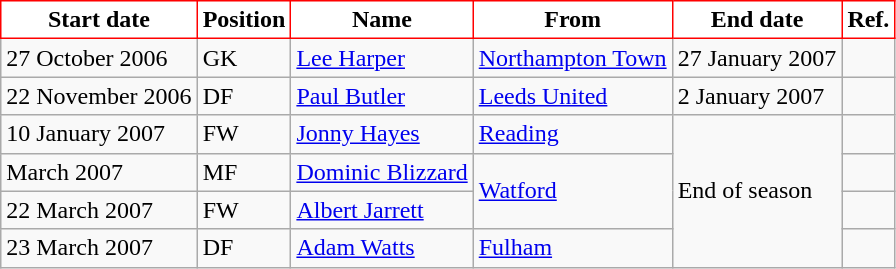<table class="wikitable">
<tr>
<th style="background:#FFFFFF; color:black; border:1px solid red;">Start date</th>
<th style="background:#FFFFFF; color:black; border:1px solid red;">Position</th>
<th style="background:#FFFFFF; color:black; border:1px solid red;">Name</th>
<th style="background:#FFFFFF; color:black; border:1px solid red;">From</th>
<th style="background:#FFFFFF; color:black; border:1px solid red;">End date</th>
<th style="background:#FFFFFF; color:black; border:1px solid red;">Ref.</th>
</tr>
<tr>
<td>27 October 2006</td>
<td>GK</td>
<td> <a href='#'>Lee Harper</a></td>
<td><a href='#'>Northampton Town</a></td>
<td>27 January 2007</td>
<td></td>
</tr>
<tr>
<td>22 November 2006</td>
<td>DF</td>
<td> <a href='#'>Paul Butler</a></td>
<td><a href='#'>Leeds United</a></td>
<td>2 January 2007</td>
<td></td>
</tr>
<tr>
<td>10 January 2007</td>
<td>FW</td>
<td> <a href='#'>Jonny Hayes</a></td>
<td><a href='#'>Reading</a></td>
<td rowspan="4">End of season</td>
<td></td>
</tr>
<tr>
<td>March 2007</td>
<td>MF</td>
<td> <a href='#'>Dominic Blizzard</a></td>
<td rowspan="2"><a href='#'>Watford</a></td>
<td></td>
</tr>
<tr>
<td>22 March 2007</td>
<td>FW</td>
<td> <a href='#'>Albert Jarrett</a></td>
<td></td>
</tr>
<tr>
<td>23 March 2007</td>
<td>DF</td>
<td> <a href='#'>Adam Watts</a></td>
<td><a href='#'>Fulham</a></td>
<td></td>
</tr>
</table>
